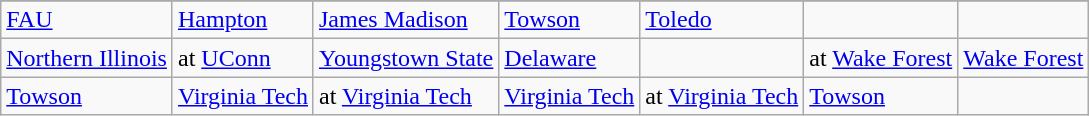<table class="wikitable">
<tr>
</tr>
<tr>
<td><a href='#'>FAU</a></td>
<td><a href='#'>Hampton</a></td>
<td><a href='#'>James Madison</a></td>
<td><a href='#'>Towson</a></td>
<td><a href='#'>Toledo</a></td>
<td></td>
<td></td>
</tr>
<tr>
<td><a href='#'>Northern Illinois</a></td>
<td>at <a href='#'>UConn</a></td>
<td><a href='#'>Youngstown State</a></td>
<td><a href='#'>Delaware</a></td>
<td></td>
<td>at <a href='#'>Wake Forest</a></td>
<td><a href='#'>Wake Forest</a></td>
</tr>
<tr>
<td><a href='#'>Towson</a></td>
<td><a href='#'>Virginia Tech</a></td>
<td>at <a href='#'>Virginia Tech</a></td>
<td><a href='#'>Virginia Tech</a></td>
<td>at <a href='#'>Virginia Tech</a></td>
<td><a href='#'>Towson</a></td>
</tr>
</table>
